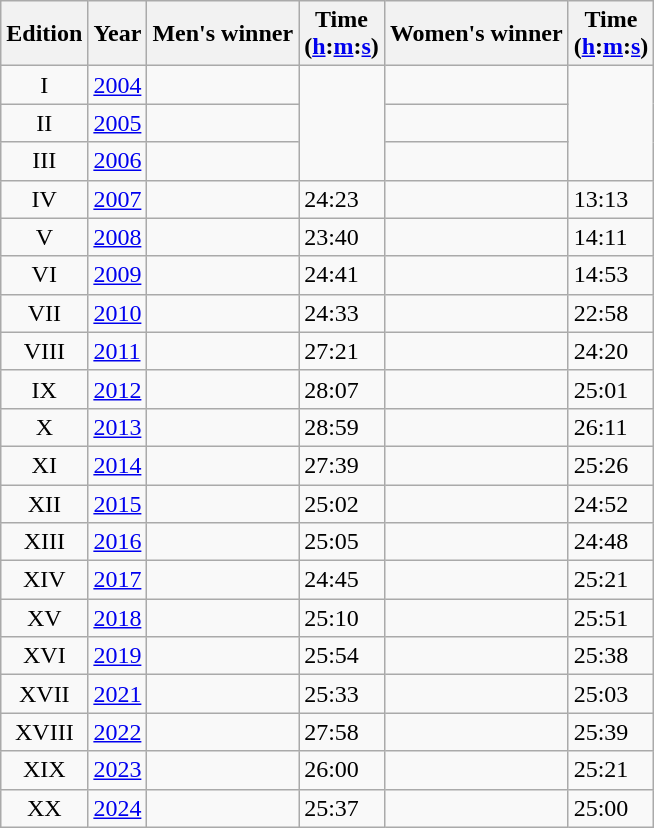<table class="wikitable">
<tr>
<th>Edition</th>
<th>Year</th>
<th>Men's winner</th>
<th>Time<br>(<a href='#'>h</a>:<a href='#'>m</a>:<a href='#'>s</a>)</th>
<th>Women's winner</th>
<th>Time<br>(<a href='#'>h</a>:<a href='#'>m</a>:<a href='#'>s</a>)</th>
</tr>
<tr>
<td align=center>I</td>
<td><a href='#'>2004</a></td>
<td></td>
<td rowspan=3></td>
<td></td>
<td rowspan=3></td>
</tr>
<tr>
<td align=center>II</td>
<td><a href='#'>2005</a></td>
<td></td>
<td></td>
</tr>
<tr>
<td align=center>III</td>
<td><a href='#'>2006</a></td>
<td></td>
<td></td>
</tr>
<tr>
<td align=center>IV</td>
<td><a href='#'>2007</a></td>
<td></td>
<td>24:23</td>
<td></td>
<td>13:13</td>
</tr>
<tr>
<td align=center>V</td>
<td><a href='#'>2008</a></td>
<td></td>
<td>23:40</td>
<td></td>
<td>14:11</td>
</tr>
<tr>
<td align=center>VI</td>
<td><a href='#'>2009</a></td>
<td></td>
<td>24:41</td>
<td></td>
<td>14:53</td>
</tr>
<tr>
<td align=center>VII</td>
<td><a href='#'>2010</a></td>
<td></td>
<td>24:33</td>
<td></td>
<td>22:58</td>
</tr>
<tr>
<td align=center>VIII</td>
<td><a href='#'>2011</a></td>
<td></td>
<td>27:21</td>
<td></td>
<td>24:20</td>
</tr>
<tr>
<td align=center>IX</td>
<td><a href='#'>2012</a></td>
<td></td>
<td>28:07</td>
<td></td>
<td>25:01</td>
</tr>
<tr>
<td align=center>X</td>
<td><a href='#'>2013</a></td>
<td></td>
<td>28:59</td>
<td></td>
<td>26:11</td>
</tr>
<tr>
<td align=center>XI</td>
<td><a href='#'>2014</a></td>
<td></td>
<td>27:39</td>
<td></td>
<td>25:26</td>
</tr>
<tr>
<td align=center>XII</td>
<td><a href='#'>2015</a></td>
<td></td>
<td>25:02</td>
<td></td>
<td>24:52</td>
</tr>
<tr>
<td align=center>XIII</td>
<td><a href='#'>2016</a></td>
<td></td>
<td>25:05</td>
<td></td>
<td>24:48</td>
</tr>
<tr>
<td align=center>XIV</td>
<td><a href='#'>2017</a></td>
<td></td>
<td>24:45</td>
<td></td>
<td>25:21</td>
</tr>
<tr>
<td align=center>XV</td>
<td><a href='#'>2018</a></td>
<td></td>
<td>25:10</td>
<td></td>
<td>25:51</td>
</tr>
<tr>
<td align=center>XVI</td>
<td><a href='#'>2019</a></td>
<td></td>
<td>25:54</td>
<td></td>
<td>25:38</td>
</tr>
<tr>
<td align=center>XVII </td>
<td><a href='#'>2021</a></td>
<td></td>
<td>25:33</td>
<td></td>
<td>25:03</td>
</tr>
<tr>
<td align=center>XVIII </td>
<td><a href='#'>2022</a></td>
<td></td>
<td>27:58</td>
<td></td>
<td>25:39</td>
</tr>
<tr>
<td align=center>XIX</td>
<td><a href='#'>2023</a></td>
<td></td>
<td>26:00</td>
<td></td>
<td>25:21</td>
</tr>
<tr>
<td align=center>XX</td>
<td><a href='#'>2024</a></td>
<td></td>
<td>25:37</td>
<td></td>
<td>25:00</td>
</tr>
</table>
